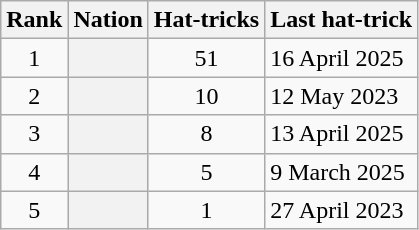<table class="wikitable sortable">
<tr>
<th scope="col">Rank</th>
<th scope="col">Nation</th>
<th scope="col">Hat-tricks</th>
<th scope="col">Last hat-trick</th>
</tr>
<tr>
<td style="text-align:center">1</td>
<th scope="row" style="text-align:left"></th>
<td style="text-align:center">51</td>
<td>16 April 2025</td>
</tr>
<tr>
<td style="text-align:center">2</td>
<th scope="row" style="text-align:left"></th>
<td style="text-align:center">10</td>
<td>12 May 2023</td>
</tr>
<tr>
<td style="text-align:center">3</td>
<th scope="row" style="text-align:left"></th>
<td style="text-align:center">8</td>
<td>13 April 2025</td>
</tr>
<tr>
<td style="text-align:center">4</td>
<th scope="row" style="text-align:left"></th>
<td style="text-align:center">5</td>
<td>9 March 2025</td>
</tr>
<tr>
<td style="text-align:center">5</td>
<th scope="row" style="text-align:left"></th>
<td style="text-align:center">1</td>
<td>27 April 2023</td>
</tr>
</table>
